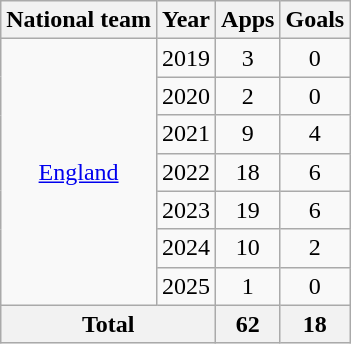<table class="wikitable" style="text-align:center">
<tr>
<th>National team</th>
<th>Year</th>
<th>Apps</th>
<th>Goals</th>
</tr>
<tr>
<td rowspan="7"><a href='#'>England</a></td>
<td>2019</td>
<td>3</td>
<td>0</td>
</tr>
<tr>
<td>2020</td>
<td>2</td>
<td>0</td>
</tr>
<tr>
<td>2021</td>
<td>9</td>
<td>4</td>
</tr>
<tr>
<td>2022</td>
<td>18</td>
<td>6</td>
</tr>
<tr>
<td>2023</td>
<td>19</td>
<td>6</td>
</tr>
<tr>
<td>2024</td>
<td>10</td>
<td>2</td>
</tr>
<tr>
<td>2025</td>
<td>1</td>
<td>0</td>
</tr>
<tr>
<th colspan="2">Total</th>
<th>62</th>
<th>18</th>
</tr>
</table>
